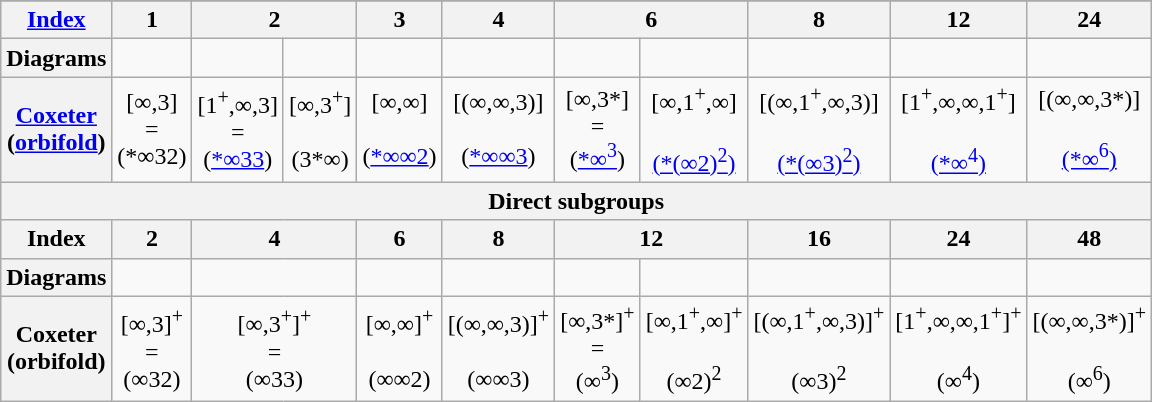<table class=wikitable>
<tr align=center>
</tr>
<tr align=center>
<th><a href='#'>Index</a></th>
<th>1</th>
<th colspan=2>2</th>
<th>3</th>
<th>4</th>
<th colspan=2>6</th>
<th>8</th>
<th>12</th>
<th>24</th>
</tr>
<tr align=center>
<th>Diagrams</th>
<td></td>
<td></td>
<td></td>
<td></td>
<td></td>
<td></td>
<td></td>
<td></td>
<td></td>
<td></td>
</tr>
<tr align=center>
<th><a href='#'>Coxeter</a><br>(<a href='#'>orbifold</a>)</th>
<td>[∞,3]<br> = <br>(*∞32)</td>
<td>[1<sup>+</sup>,∞,3]<br> = <br>(<a href='#'>*∞33</a>)</td>
<td>[∞,3<sup>+</sup>]<br><br>(3*∞)</td>
<td>[∞,∞]<br><br>(<a href='#'>*∞∞2</a>)</td>
<td>[(∞,∞,3)]<br><br>(<a href='#'>*∞∞3</a>)</td>
<td>[∞,3*]<br> = <br>(<a href='#'>*∞<sup>3</sup></a>)</td>
<td>[∞,1<sup>+</sup>,∞]<br><br><a href='#'>(*(∞2)<sup>2</sup>)</a></td>
<td>[(∞,1<sup>+</sup>,∞,3)]<br><br><a href='#'>(*(∞3)<sup>2</sup>)</a></td>
<td>[1<sup>+</sup>,∞,∞,1<sup>+</sup>]<br><br><a href='#'>(*∞<sup>4</sup>)</a></td>
<td>[(∞,∞,3*)]<br><br><a href='#'>(*∞<sup>6</sup>)</a></td>
</tr>
<tr align=center>
<th colspan=11>Direct subgroups</th>
</tr>
<tr align=center>
<th>Index</th>
<th>2</th>
<th colspan=2>4</th>
<th>6</th>
<th>8</th>
<th colspan=2>12</th>
<th>16</th>
<th>24</th>
<th>48</th>
</tr>
<tr align=center>
<th>Diagrams</th>
<td></td>
<td colspan=2></td>
<td></td>
<td></td>
<td></td>
<td></td>
<td></td>
<td></td>
<td></td>
</tr>
<tr align=center>
<th>Coxeter<br>(orbifold)</th>
<td>[∞,3]<sup>+</sup><br> = <br>(∞32)</td>
<td colspan=2>[∞,3<sup>+</sup>]<sup>+</sup><br> = <br>(∞33)</td>
<td>[∞,∞]<sup>+</sup><br><br>(∞∞2)</td>
<td>[(∞,∞,3)]<sup>+</sup><br><br>(∞∞3)</td>
<td>[∞,3*]<sup>+</sup><br> = <br>(∞<sup>3</sup>)</td>
<td>[∞,1<sup>+</sup>,∞]<sup>+</sup><br><br>(∞2)<sup>2</sup></td>
<td>[(∞,1<sup>+</sup>,∞,3)]<sup>+</sup><br><br>(∞3)<sup>2</sup></td>
<td>[1<sup>+</sup>,∞,∞,1<sup>+</sup>]<sup>+</sup><br><br>(∞<sup>4</sup>)</td>
<td>[(∞,∞,3*)]<sup>+</sup><br><br>(∞<sup>6</sup>)</td>
</tr>
</table>
